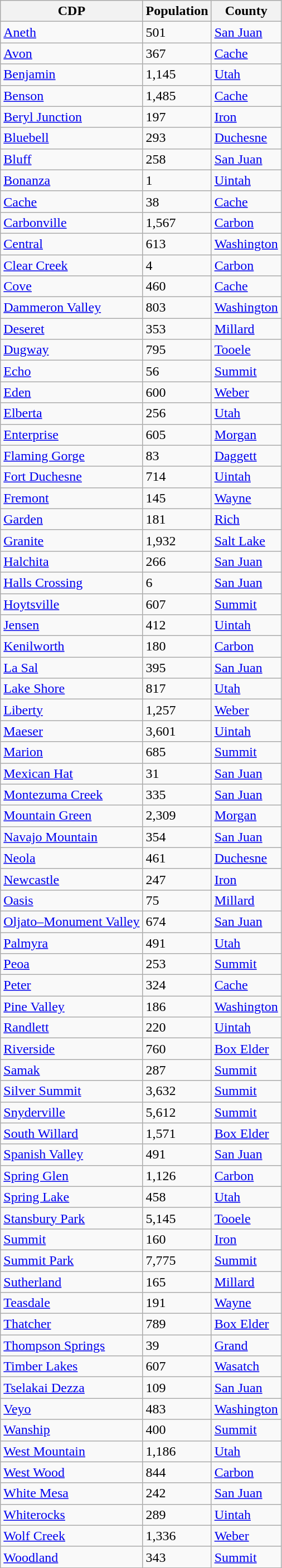<table class="wikitable sortable">
<tr>
<th>CDP</th>
<th>Population</th>
<th>County</th>
</tr>
<tr>
<td><a href='#'>Aneth</a></td>
<td>501</td>
<td><a href='#'>San Juan</a></td>
</tr>
<tr>
<td><a href='#'>Avon</a></td>
<td>367</td>
<td><a href='#'>Cache</a></td>
</tr>
<tr>
<td><a href='#'>Benjamin</a></td>
<td>1,145</td>
<td><a href='#'>Utah</a></td>
</tr>
<tr>
<td><a href='#'>Benson</a></td>
<td>1,485</td>
<td><a href='#'>Cache</a></td>
</tr>
<tr>
<td><a href='#'>Beryl Junction</a></td>
<td>197</td>
<td><a href='#'>Iron</a></td>
</tr>
<tr>
<td><a href='#'>Bluebell</a></td>
<td>293</td>
<td><a href='#'>Duchesne</a></td>
</tr>
<tr>
<td><a href='#'>Bluff</a></td>
<td>258</td>
<td><a href='#'>San Juan</a></td>
</tr>
<tr>
<td><a href='#'>Bonanza</a></td>
<td>1</td>
<td><a href='#'>Uintah</a></td>
</tr>
<tr>
<td><a href='#'>Cache</a></td>
<td>38</td>
<td><a href='#'>Cache</a></td>
</tr>
<tr>
<td><a href='#'>Carbonville</a></td>
<td>1,567</td>
<td><a href='#'>Carbon</a></td>
</tr>
<tr>
<td><a href='#'>Central</a></td>
<td>613</td>
<td><a href='#'>Washington</a></td>
</tr>
<tr>
<td><a href='#'>Clear Creek</a></td>
<td>4</td>
<td><a href='#'>Carbon</a></td>
</tr>
<tr>
<td><a href='#'>Cove</a></td>
<td>460</td>
<td><a href='#'>Cache</a></td>
</tr>
<tr>
<td><a href='#'>Dammeron Valley</a></td>
<td>803</td>
<td><a href='#'>Washington</a></td>
</tr>
<tr>
<td><a href='#'>Deseret</a></td>
<td>353</td>
<td><a href='#'>Millard</a></td>
</tr>
<tr>
<td><a href='#'>Dugway</a></td>
<td>795</td>
<td><a href='#'>Tooele</a></td>
</tr>
<tr>
<td><a href='#'>Echo</a></td>
<td>56</td>
<td><a href='#'>Summit</a></td>
</tr>
<tr>
<td><a href='#'>Eden</a></td>
<td>600</td>
<td><a href='#'>Weber</a></td>
</tr>
<tr>
<td><a href='#'>Elberta</a></td>
<td>256</td>
<td><a href='#'>Utah</a></td>
</tr>
<tr>
<td><a href='#'>Enterprise</a></td>
<td>605</td>
<td><a href='#'>Morgan</a></td>
</tr>
<tr>
<td><a href='#'>Flaming Gorge</a></td>
<td>83</td>
<td><a href='#'>Daggett</a></td>
</tr>
<tr>
<td><a href='#'>Fort Duchesne</a></td>
<td>714</td>
<td><a href='#'>Uintah</a></td>
</tr>
<tr>
<td><a href='#'>Fremont</a></td>
<td>145</td>
<td><a href='#'>Wayne</a></td>
</tr>
<tr>
<td><a href='#'>Garden</a></td>
<td>181</td>
<td><a href='#'>Rich</a></td>
</tr>
<tr>
<td><a href='#'>Granite</a></td>
<td>1,932</td>
<td><a href='#'>Salt Lake</a></td>
</tr>
<tr>
<td><a href='#'>Halchita</a></td>
<td>266</td>
<td><a href='#'>San Juan</a></td>
</tr>
<tr>
<td><a href='#'>Halls Crossing</a></td>
<td>6</td>
<td><a href='#'>San Juan</a></td>
</tr>
<tr>
<td><a href='#'>Hoytsville</a></td>
<td>607</td>
<td><a href='#'>Summit</a></td>
</tr>
<tr>
<td><a href='#'>Jensen</a></td>
<td>412</td>
<td><a href='#'>Uintah</a></td>
</tr>
<tr>
<td><a href='#'>Kenilworth</a></td>
<td>180</td>
<td><a href='#'>Carbon</a></td>
</tr>
<tr>
<td><a href='#'>La Sal</a></td>
<td>395</td>
<td><a href='#'>San Juan</a></td>
</tr>
<tr>
<td><a href='#'>Lake Shore</a></td>
<td>817</td>
<td><a href='#'>Utah</a></td>
</tr>
<tr>
<td><a href='#'>Liberty</a></td>
<td>1,257</td>
<td><a href='#'>Weber</a></td>
</tr>
<tr>
<td><a href='#'>Maeser</a></td>
<td>3,601</td>
<td><a href='#'>Uintah</a></td>
</tr>
<tr>
<td><a href='#'>Marion</a></td>
<td>685</td>
<td><a href='#'>Summit</a></td>
</tr>
<tr>
<td><a href='#'>Mexican Hat</a></td>
<td>31</td>
<td><a href='#'>San Juan</a></td>
</tr>
<tr>
<td><a href='#'>Montezuma Creek</a></td>
<td>335</td>
<td><a href='#'>San Juan</a></td>
</tr>
<tr>
<td><a href='#'>Mountain Green</a></td>
<td>2,309</td>
<td><a href='#'>Morgan</a></td>
</tr>
<tr>
<td><a href='#'>Navajo Mountain</a></td>
<td>354</td>
<td><a href='#'>San Juan</a></td>
</tr>
<tr>
<td><a href='#'>Neola</a></td>
<td>461</td>
<td><a href='#'>Duchesne</a></td>
</tr>
<tr>
<td><a href='#'>Newcastle</a></td>
<td>247</td>
<td><a href='#'>Iron</a></td>
</tr>
<tr>
<td><a href='#'>Oasis</a></td>
<td>75</td>
<td><a href='#'>Millard</a></td>
</tr>
<tr>
<td><a href='#'>Oljato–Monument Valley</a></td>
<td>674</td>
<td><a href='#'>San Juan</a></td>
</tr>
<tr>
<td><a href='#'>Palmyra</a></td>
<td>491</td>
<td><a href='#'>Utah</a></td>
</tr>
<tr>
<td><a href='#'>Peoa</a></td>
<td>253</td>
<td><a href='#'>Summit</a></td>
</tr>
<tr>
<td><a href='#'>Peter</a></td>
<td>324</td>
<td><a href='#'>Cache</a></td>
</tr>
<tr>
<td><a href='#'>Pine Valley</a></td>
<td>186</td>
<td><a href='#'>Washington</a></td>
</tr>
<tr>
<td><a href='#'>Randlett</a></td>
<td>220</td>
<td><a href='#'>Uintah</a></td>
</tr>
<tr>
<td><a href='#'>Riverside</a></td>
<td>760</td>
<td><a href='#'>Box Elder</a></td>
</tr>
<tr>
<td><a href='#'>Samak</a></td>
<td>287</td>
<td><a href='#'>Summit</a></td>
</tr>
<tr>
<td><a href='#'>Silver Summit</a></td>
<td>3,632</td>
<td><a href='#'>Summit</a></td>
</tr>
<tr>
<td><a href='#'>Snyderville</a></td>
<td>5,612</td>
<td><a href='#'>Summit</a></td>
</tr>
<tr>
<td><a href='#'>South Willard</a></td>
<td>1,571</td>
<td><a href='#'>Box Elder</a></td>
</tr>
<tr>
<td><a href='#'>Spanish Valley</a></td>
<td>491</td>
<td><a href='#'>San Juan</a></td>
</tr>
<tr>
<td><a href='#'>Spring Glen</a></td>
<td>1,126</td>
<td><a href='#'>Carbon</a></td>
</tr>
<tr>
<td><a href='#'>Spring Lake</a></td>
<td>458</td>
<td><a href='#'>Utah</a></td>
</tr>
<tr>
<td><a href='#'>Stansbury Park</a></td>
<td>5,145</td>
<td><a href='#'>Tooele</a></td>
</tr>
<tr>
<td><a href='#'>Summit</a></td>
<td>160</td>
<td><a href='#'>Iron</a></td>
</tr>
<tr>
<td><a href='#'>Summit Park</a></td>
<td>7,775</td>
<td><a href='#'>Summit</a></td>
</tr>
<tr>
<td><a href='#'>Sutherland</a></td>
<td>165</td>
<td><a href='#'>Millard</a></td>
</tr>
<tr>
<td><a href='#'>Teasdale</a></td>
<td>191</td>
<td><a href='#'>Wayne</a></td>
</tr>
<tr>
<td><a href='#'>Thatcher</a></td>
<td>789</td>
<td><a href='#'>Box Elder</a></td>
</tr>
<tr>
<td><a href='#'>Thompson Springs</a></td>
<td>39</td>
<td><a href='#'>Grand</a></td>
</tr>
<tr>
<td><a href='#'>Timber Lakes</a></td>
<td>607</td>
<td><a href='#'>Wasatch</a></td>
</tr>
<tr>
<td><a href='#'>Tselakai Dezza</a></td>
<td>109</td>
<td><a href='#'>San Juan</a></td>
</tr>
<tr>
<td><a href='#'>Veyo</a></td>
<td>483</td>
<td><a href='#'>Washington</a></td>
</tr>
<tr>
<td><a href='#'>Wanship</a></td>
<td>400</td>
<td><a href='#'>Summit</a></td>
</tr>
<tr>
<td><a href='#'>West Mountain</a></td>
<td>1,186</td>
<td><a href='#'>Utah</a></td>
</tr>
<tr>
<td><a href='#'>West Wood</a></td>
<td>844</td>
<td><a href='#'>Carbon</a></td>
</tr>
<tr>
<td><a href='#'>White Mesa</a></td>
<td>242</td>
<td><a href='#'>San Juan</a></td>
</tr>
<tr>
<td><a href='#'>Whiterocks</a></td>
<td>289</td>
<td><a href='#'>Uintah</a></td>
</tr>
<tr>
<td><a href='#'>Wolf Creek</a></td>
<td>1,336</td>
<td><a href='#'>Weber</a></td>
</tr>
<tr>
<td><a href='#'>Woodland</a></td>
<td>343</td>
<td><a href='#'>Summit</a></td>
</tr>
</table>
